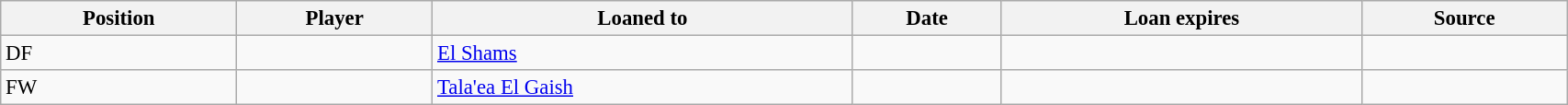<table class="wikitable sortable" style="width:90%; text-align:center; font-size:95%; text-align:left;">
<tr>
<th>Position</th>
<th>Player</th>
<th>Loaned to</th>
<th>Date</th>
<th>Loan expires</th>
<th>Source</th>
</tr>
<tr>
<td>DF</td>
<td></td>
<td> <a href='#'>El Shams</a></td>
<td></td>
<td></td>
<td></td>
</tr>
<tr>
<td>FW</td>
<td></td>
<td> <a href='#'>Tala'ea El Gaish</a></td>
<td></td>
<td></td>
<td></td>
</tr>
</table>
